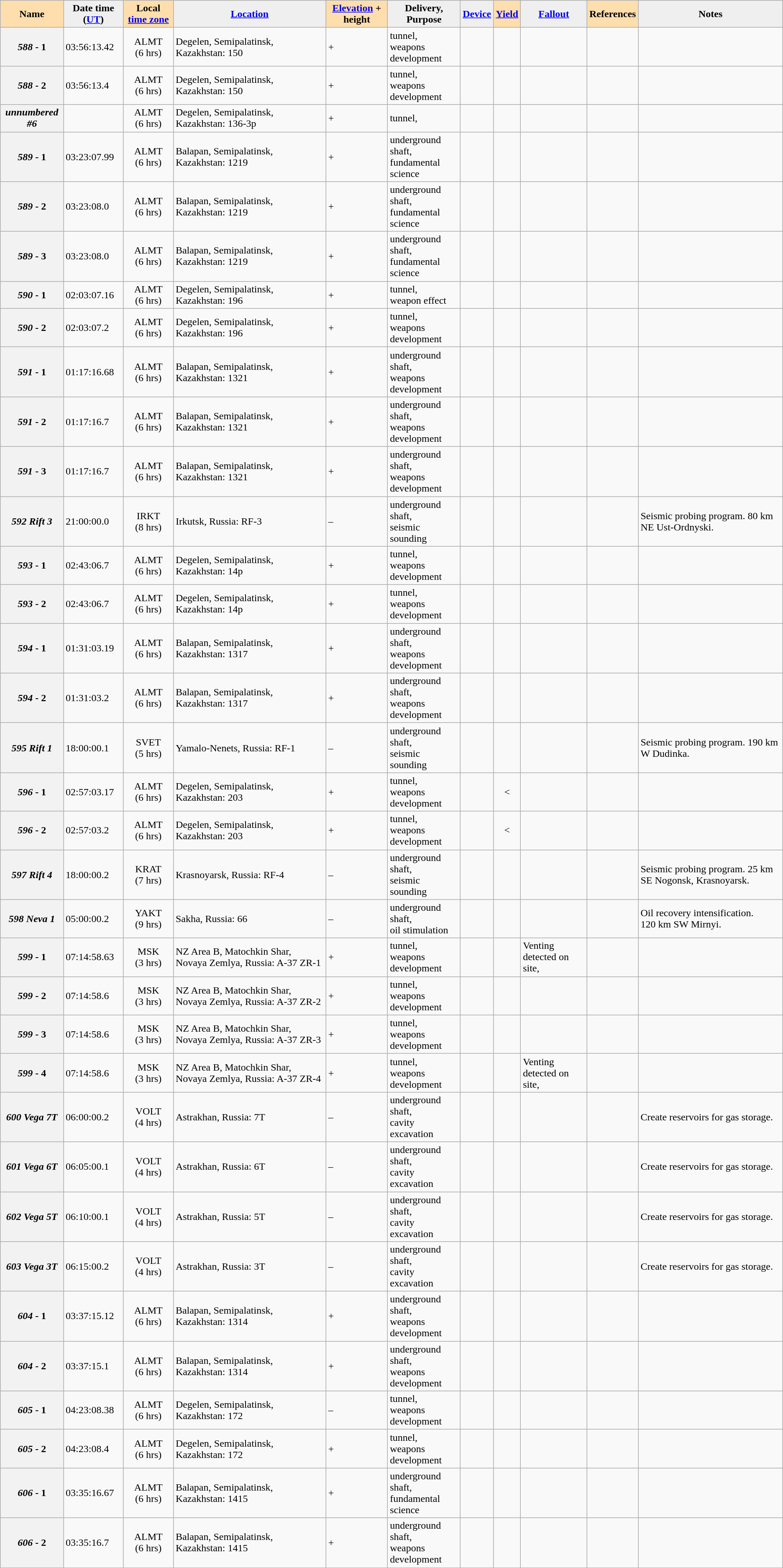<table class="wikitable sortable">
<tr>
<th style="background:#ffdead;">Name </th>
<th style="background:#efefef;">Date time (<a href='#'>UT</a>)</th>
<th style="background:#ffdead;">Local <a href='#'>time zone</a></th>
<th style="background:#efefef;"><a href='#'>Location</a></th>
<th style="background:#ffdead;"><a href='#'>Elevation</a> + height </th>
<th style="background:#efefef;">Delivery, <br>Purpose </th>
<th style="background:#efefef;"><a href='#'>Device</a></th>
<th style="background:#ffdead;"><a href='#'>Yield</a></th>
<th style="background:#efefef;" class="unsortable"><a href='#'>Fallout</a></th>
<th style="background:#ffdead;" class="unsortable">References</th>
<th style="background:#efefef;" class="unsortable">Notes</th>
</tr>
<tr>
<th><em>588</em> - 1</th>
<td> 03:56:13.42</td>
<td style="text-align:center;">ALMT (6 hrs)<br></td>
<td>Degelen, Semipalatinsk, Kazakhstan: 150 </td>
<td> +</td>
<td>tunnel,<br>weapons development</td>
<td></td>
<td style="text-align:center;"></td>
<td></td>
<td></td>
<td></td>
</tr>
<tr>
<th><em>588</em> - 2</th>
<td> 03:56:13.4</td>
<td style="text-align:center;">ALMT (6 hrs)<br></td>
<td>Degelen, Semipalatinsk, Kazakhstan: 150 </td>
<td> +</td>
<td>tunnel,<br>weapons development</td>
<td></td>
<td style="text-align:center;"></td>
<td></td>
<td></td>
<td></td>
</tr>
<tr>
<th><em>unnumbered #6</em></th>
<td></td>
<td style="text-align:center;">ALMT (6 hrs)<br></td>
<td>Degelen, Semipalatinsk, Kazakhstan: 136-3p </td>
<td> +</td>
<td>tunnel,<br></td>
<td></td>
<td style="text-align:center;"></td>
<td></td>
<td></td>
<td></td>
</tr>
<tr>
<th><em>589</em> - 1</th>
<td> 03:23:07.99</td>
<td style="text-align:center;">ALMT (6 hrs)<br></td>
<td>Balapan, Semipalatinsk, Kazakhstan: 1219 </td>
<td> +</td>
<td>underground shaft,<br>fundamental science</td>
<td></td>
<td style="text-align:center;"></td>
<td></td>
<td></td>
<td></td>
</tr>
<tr>
<th><em>589</em> - 2</th>
<td> 03:23:08.0</td>
<td style="text-align:center;">ALMT (6 hrs)<br></td>
<td>Balapan, Semipalatinsk, Kazakhstan: 1219 </td>
<td> +</td>
<td>underground shaft,<br>fundamental science</td>
<td></td>
<td style="text-align:center;"></td>
<td></td>
<td></td>
<td></td>
</tr>
<tr>
<th><em>589</em> - 3</th>
<td> 03:23:08.0</td>
<td style="text-align:center;">ALMT (6 hrs)<br></td>
<td>Balapan, Semipalatinsk, Kazakhstan: 1219 </td>
<td> +</td>
<td>underground shaft,<br>fundamental science</td>
<td></td>
<td style="text-align:center;"></td>
<td></td>
<td></td>
<td></td>
</tr>
<tr>
<th><em>590</em> - 1</th>
<td> 02:03:07.16</td>
<td style="text-align:center;">ALMT (6 hrs)<br></td>
<td>Degelen, Semipalatinsk, Kazakhstan: 196 </td>
<td> +</td>
<td>tunnel,<br>weapon effect</td>
<td></td>
<td style="text-align:center;"></td>
<td></td>
<td></td>
<td></td>
</tr>
<tr>
<th><em>590</em> - 2</th>
<td> 02:03:07.2</td>
<td style="text-align:center;">ALMT (6 hrs)<br></td>
<td>Degelen, Semipalatinsk, Kazakhstan: 196 </td>
<td> +</td>
<td>tunnel,<br>weapons development</td>
<td></td>
<td style="text-align:center;"></td>
<td></td>
<td></td>
<td></td>
</tr>
<tr>
<th><em>591</em> - 1</th>
<td> 01:17:16.68</td>
<td style="text-align:center;">ALMT (6 hrs)<br></td>
<td>Balapan, Semipalatinsk, Kazakhstan: 1321 </td>
<td> +</td>
<td>underground shaft,<br>weapons development</td>
<td></td>
<td style="text-align:center;"></td>
<td></td>
<td></td>
<td></td>
</tr>
<tr>
<th><em>591</em> - 2</th>
<td> 01:17:16.7</td>
<td style="text-align:center;">ALMT (6 hrs)<br></td>
<td>Balapan, Semipalatinsk, Kazakhstan: 1321 </td>
<td> +</td>
<td>underground shaft,<br>weapons development</td>
<td></td>
<td style="text-align:center;"></td>
<td></td>
<td></td>
<td></td>
</tr>
<tr>
<th><em>591</em> - 3</th>
<td> 01:17:16.7</td>
<td style="text-align:center;">ALMT (6 hrs)<br></td>
<td>Balapan, Semipalatinsk, Kazakhstan: 1321 </td>
<td> +</td>
<td>underground shaft,<br>weapons development</td>
<td></td>
<td style="text-align:center;"></td>
<td></td>
<td></td>
<td></td>
</tr>
<tr>
<th><em>592 Rift 3</em></th>
<td> 21:00:00.0</td>
<td style="text-align:center;">IRKT (8 hrs)<br></td>
<td>Irkutsk, Russia: RF-3 </td>
<td> – </td>
<td>underground shaft,<br>seismic sounding</td>
<td></td>
<td style="text-align:center;"></td>
<td></td>
<td></td>
<td>Seismic probing program. 80 km NE Ust-Ordnyski.</td>
</tr>
<tr>
<th><em>593</em> - 1</th>
<td> 02:43:06.7</td>
<td style="text-align:center;">ALMT (6 hrs)<br></td>
<td>Degelen, Semipalatinsk, Kazakhstan: 14p </td>
<td> +</td>
<td>tunnel,<br>weapons development</td>
<td></td>
<td style="text-align:center;"></td>
<td></td>
<td></td>
<td></td>
</tr>
<tr>
<th><em>593</em> - 2</th>
<td> 02:43:06.7</td>
<td style="text-align:center;">ALMT (6 hrs)<br></td>
<td>Degelen, Semipalatinsk, Kazakhstan: 14p </td>
<td> +</td>
<td>tunnel,<br>weapons development</td>
<td></td>
<td style="text-align:center;"></td>
<td></td>
<td></td>
<td></td>
</tr>
<tr>
<th><em>594</em> - 1</th>
<td> 01:31:03.19</td>
<td style="text-align:center;">ALMT (6 hrs)<br></td>
<td>Balapan, Semipalatinsk, Kazakhstan: 1317 </td>
<td> +</td>
<td>underground shaft,<br>weapons development</td>
<td></td>
<td style="text-align:center;"></td>
<td></td>
<td></td>
<td></td>
</tr>
<tr>
<th><em>594</em> - 2</th>
<td> 01:31:03.2</td>
<td style="text-align:center;">ALMT (6 hrs)<br></td>
<td>Balapan, Semipalatinsk, Kazakhstan: 1317 </td>
<td> +</td>
<td>underground shaft,<br>weapons development</td>
<td></td>
<td style="text-align:center;"></td>
<td></td>
<td></td>
<td></td>
</tr>
<tr>
<th><em>595 Rift 1</em></th>
<td> 18:00:00.1</td>
<td style="text-align:center;">SVET (5 hrs)<br></td>
<td>Yamalo-Nenets, Russia: RF-1 </td>
<td> – </td>
<td>underground shaft,<br>seismic sounding</td>
<td></td>
<td style="text-align:center;"></td>
<td></td>
<td></td>
<td>Seismic probing program. 190 km W Dudinka.</td>
</tr>
<tr>
<th><em>596</em> - 1</th>
<td> 02:57:03.17</td>
<td style="text-align:center;">ALMT (6 hrs)<br></td>
<td>Degelen, Semipalatinsk, Kazakhstan: 203 </td>
<td> +</td>
<td>tunnel,<br>weapons development</td>
<td></td>
<td style="text-align:center;"><</td>
<td></td>
<td></td>
<td></td>
</tr>
<tr>
<th><em>596</em> - 2</th>
<td> 02:57:03.2</td>
<td style="text-align:center;">ALMT (6 hrs)<br></td>
<td>Degelen, Semipalatinsk, Kazakhstan: 203 </td>
<td> +</td>
<td>tunnel,<br>weapons development</td>
<td></td>
<td style="text-align:center;"><</td>
<td></td>
<td></td>
<td></td>
</tr>
<tr>
<th><em>597 Rift 4</em></th>
<td> 18:00:00.2</td>
<td style="text-align:center;">KRAT (7 hrs)<br></td>
<td>Krasnoyarsk, Russia: RF-4 </td>
<td> – </td>
<td>underground shaft,<br>seismic sounding</td>
<td></td>
<td style="text-align:center;"></td>
<td></td>
<td></td>
<td>Seismic probing program. 25 km SE Nogonsk, Krasnoyarsk.</td>
</tr>
<tr>
<th><em>598 Neva 1</em></th>
<td> 05:00:00.2</td>
<td style="text-align:center;">YAKT (9 hrs)<br></td>
<td>Sakha, Russia: 66 </td>
<td> – </td>
<td>underground shaft,<br>oil stimulation</td>
<td></td>
<td style="text-align:center;"></td>
<td></td>
<td></td>
<td>Oil recovery intensification. 120 km SW Mirnyi.</td>
</tr>
<tr>
<th><em>599</em> - 1</th>
<td> 07:14:58.63</td>
<td style="text-align:center;">MSK (3 hrs)<br></td>
<td>NZ Area B, Matochkin Shar, Novaya Zemlya, Russia: A-37 ZR-1 </td>
<td> +</td>
<td>tunnel,<br>weapons development</td>
<td></td>
<td style="text-align:center;"></td>
<td>Venting detected on site, </td>
<td></td>
<td></td>
</tr>
<tr>
<th><em>599</em> - 2</th>
<td> 07:14:58.6</td>
<td style="text-align:center;">MSK (3 hrs)<br></td>
<td>NZ Area B, Matochkin Shar, Novaya Zemlya, Russia: A-37 ZR-2 </td>
<td> +</td>
<td>tunnel,<br>weapons development</td>
<td></td>
<td style="text-align:center;"></td>
<td></td>
<td></td>
<td></td>
</tr>
<tr>
<th><em>599</em> - 3</th>
<td> 07:14:58.6</td>
<td style="text-align:center;">MSK (3 hrs)<br></td>
<td>NZ Area B, Matochkin Shar, Novaya Zemlya, Russia: A-37 ZR-3 </td>
<td> +</td>
<td>tunnel,<br>weapons development</td>
<td></td>
<td style="text-align:center;"></td>
<td></td>
<td></td>
<td></td>
</tr>
<tr>
<th><em>599</em> - 4</th>
<td> 07:14:58.6</td>
<td style="text-align:center;">MSK (3 hrs)<br></td>
<td>NZ Area B, Matochkin Shar, Novaya Zemlya, Russia: A-37 ZR-4 </td>
<td> +</td>
<td>tunnel,<br>weapons development</td>
<td></td>
<td style="text-align:center;"></td>
<td>Venting detected on site, </td>
<td></td>
<td></td>
</tr>
<tr>
<th><em>600 Vega 7T</em></th>
<td> 06:00:00.2</td>
<td style="text-align:center;">VOLT (4 hrs)<br></td>
<td>Astrakhan, Russia: 7T </td>
<td> – </td>
<td>underground shaft,<br>cavity excavation</td>
<td></td>
<td style="text-align:center;"></td>
<td></td>
<td></td>
<td>Create reservoirs for gas storage.</td>
</tr>
<tr>
<th><em>601 Vega 6T</em></th>
<td> 06:05:00.1</td>
<td style="text-align:center;">VOLT (4 hrs)<br></td>
<td>Astrakhan, Russia: 6T </td>
<td> – </td>
<td>underground shaft,<br>cavity excavation</td>
<td></td>
<td style="text-align:center;"></td>
<td></td>
<td></td>
<td>Create reservoirs for gas storage.</td>
</tr>
<tr>
<th><em>602 Vega 5T</em></th>
<td> 06:10:00.1</td>
<td style="text-align:center;">VOLT (4 hrs)<br></td>
<td>Astrakhan, Russia: 5T </td>
<td> – </td>
<td>underground shaft,<br>cavity excavation</td>
<td></td>
<td style="text-align:center;"></td>
<td></td>
<td></td>
<td>Create reservoirs for gas storage.</td>
</tr>
<tr>
<th><em>603 Vega 3T</em></th>
<td> 06:15:00.2</td>
<td style="text-align:center;">VOLT (4 hrs)<br></td>
<td>Astrakhan, Russia: 3T </td>
<td> – </td>
<td>underground shaft,<br>cavity excavation</td>
<td></td>
<td style="text-align:center;"></td>
<td></td>
<td></td>
<td>Create reservoirs for gas storage.</td>
</tr>
<tr>
<th><em>604</em> - 1</th>
<td> 03:37:15.12</td>
<td style="text-align:center;">ALMT (6 hrs)<br></td>
<td>Balapan, Semipalatinsk, Kazakhstan: 1314 </td>
<td> +</td>
<td>underground shaft,<br>weapons development</td>
<td></td>
<td style="text-align:center;"></td>
<td></td>
<td></td>
<td></td>
</tr>
<tr>
<th><em>604</em> - 2</th>
<td> 03:37:15.1</td>
<td style="text-align:center;">ALMT (6 hrs)<br></td>
<td>Balapan, Semipalatinsk, Kazakhstan: 1314 </td>
<td> +</td>
<td>underground shaft,<br>weapons development</td>
<td></td>
<td style="text-align:center;"></td>
<td></td>
<td></td>
<td></td>
</tr>
<tr>
<th><em>605</em> - 1</th>
<td> 04:23:08.38</td>
<td style="text-align:center;">ALMT (6 hrs)<br></td>
<td>Degelen, Semipalatinsk, Kazakhstan: 172 </td>
<td> – </td>
<td>tunnel,<br>weapons development</td>
<td></td>
<td style="text-align:center;"></td>
<td></td>
<td></td>
<td></td>
</tr>
<tr>
<th><em>605</em> - 2</th>
<td> 04:23:08.4</td>
<td style="text-align:center;">ALMT (6 hrs)<br></td>
<td>Degelen, Semipalatinsk, Kazakhstan: 172 </td>
<td> +</td>
<td>tunnel,<br>weapons development</td>
<td></td>
<td style="text-align:center;"></td>
<td></td>
<td></td>
<td></td>
</tr>
<tr>
<th><em>606</em> - 1</th>
<td> 03:35:16.67</td>
<td style="text-align:center;">ALMT (6 hrs)<br></td>
<td>Balapan, Semipalatinsk, Kazakhstan: 1415 </td>
<td> +</td>
<td>underground shaft,<br>fundamental science</td>
<td></td>
<td style="text-align:center;"></td>
<td></td>
<td></td>
<td></td>
</tr>
<tr>
<th><em>606</em> - 2</th>
<td> 03:35:16.7</td>
<td style="text-align:center;">ALMT (6 hrs)<br></td>
<td>Balapan, Semipalatinsk, Kazakhstan: 1415 </td>
<td> +</td>
<td>underground shaft,<br>weapons development</td>
<td></td>
<td style="text-align:center;"></td>
<td></td>
<td></td>
<td></td>
</tr>
</table>
